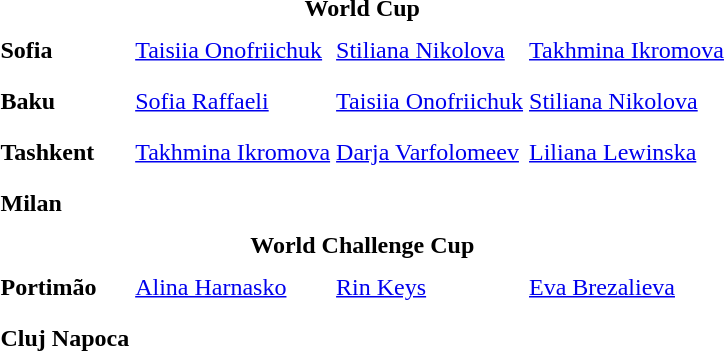<table>
<tr>
<td colspan="4" style="text-align:center;"><strong>World Cup</strong></td>
</tr>
<tr>
<th scope=row style="text-align:left">Sofia</th>
<td style="height:30px;"> <a href='#'>Taisiia Onofriichuk</a></td>
<td style="height:30px;"> <a href='#'>Stiliana Nikolova</a></td>
<td style="height:30px;"> <a href='#'>Takhmina Ikromova</a></td>
</tr>
<tr>
<th scope=row style="text-align:left">Baku</th>
<td style="height:30px;"> <a href='#'>Sofia Raffaeli</a></td>
<td style="height:30px;"> <a href='#'>Taisiia Onofriichuk</a></td>
<td style="height:30px;"> <a href='#'>Stiliana Nikolova</a></td>
</tr>
<tr>
<th scope=row style="text-align:left">Tashkent</th>
<td style="height:30px;"> <a href='#'>Takhmina Ikromova</a></td>
<td style="height:30px;"> <a href='#'>Darja Varfolomeev</a></td>
<td style="height:30px;"> <a href='#'>Liliana Lewinska</a></td>
</tr>
<tr>
<th scope=row style="text-align:left">Milan</th>
<td style="height:30px;"></td>
<td style="height:30px;"></td>
<td style="height:30px;"></td>
</tr>
<tr>
<td colspan="4" style="text-align:center;"><strong>World Challenge Cup</strong></td>
</tr>
<tr>
<th scope=row style="text-align:left">Portimão</th>
<td style="height:30px;"> <a href='#'>Alina Harnasko</a></td>
<td style="height:30px;"> <a href='#'>Rin Keys</a></td>
<td style="height:30px;"> <a href='#'>Eva Brezalieva</a></td>
</tr>
<tr>
<th scope=row style="text-align:left">Cluj Napoca</th>
<td style="height:30px;"></td>
<td style="height:30px;"></td>
<td style="height:30px;"></td>
</tr>
<tr>
</tr>
</table>
